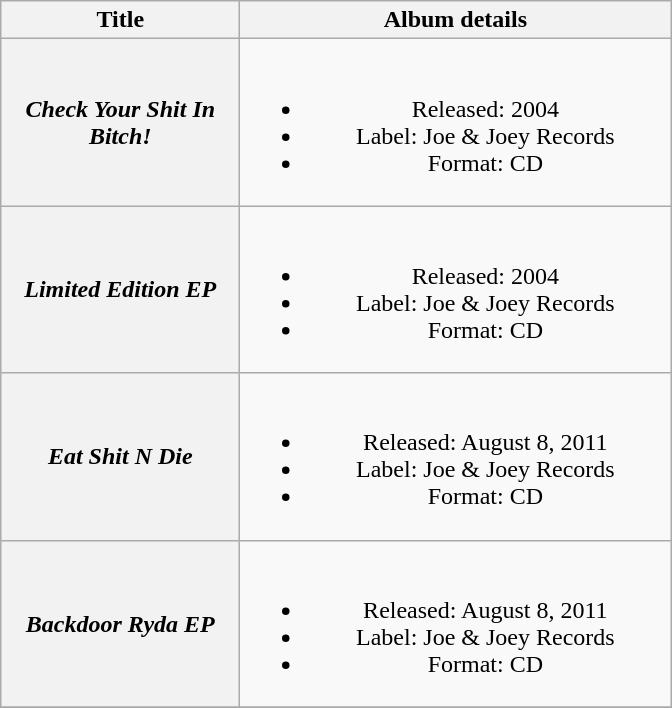<table class="wikitable plainrowheaders" style="text-align:center;">
<tr>
<th scope="col" style="width:9.5em;">Title</th>
<th scope="col" style="width:17.5em;">Album details</th>
</tr>
<tr>
<th scope="row"><em>Check Your Shit In Bitch!</em></th>
<td><br><ul><li>Released: 2004</li><li>Label: Joe & Joey Records</li><li>Format: CD</li></ul></td>
</tr>
<tr>
<th scope="row"><em>Limited Edition EP</em></th>
<td><br><ul><li>Released: 2004</li><li>Label: Joe & Joey Records</li><li>Format: CD</li></ul></td>
</tr>
<tr>
<th scope="row"><em>Eat Shit N Die</em></th>
<td><br><ul><li>Released: August 8, 2011</li><li>Label: Joe & Joey Records</li><li>Format: CD</li></ul></td>
</tr>
<tr>
<th scope="row"><em>Backdoor Ryda EP</em></th>
<td><br><ul><li>Released: August 8, 2011</li><li>Label: Joe & Joey Records</li><li>Format: CD</li></ul></td>
</tr>
<tr>
</tr>
</table>
